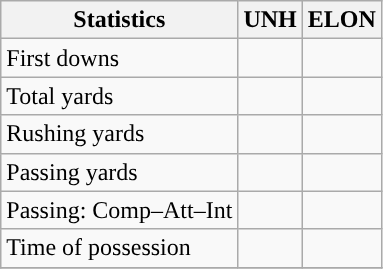<table class="wikitable" style="float: left;">
<tr>
<th>Statistics</th>
<th>UNH</th>
<th>ELON</th>
</tr>
<tr>
<td>First downs</td>
<td></td>
<td></td>
</tr>
<tr>
<td>Total yards</td>
<td></td>
<td></td>
</tr>
<tr>
<td>Rushing yards</td>
<td></td>
<td></td>
</tr>
<tr>
<td>Passing yards</td>
<td></td>
<td></td>
</tr>
<tr>
<td>Passing: Comp–Att–Int</td>
<td></td>
<td></td>
</tr>
<tr>
<td>Time of possession</td>
<td></td>
<td></td>
</tr>
<tr>
</tr>
</table>
